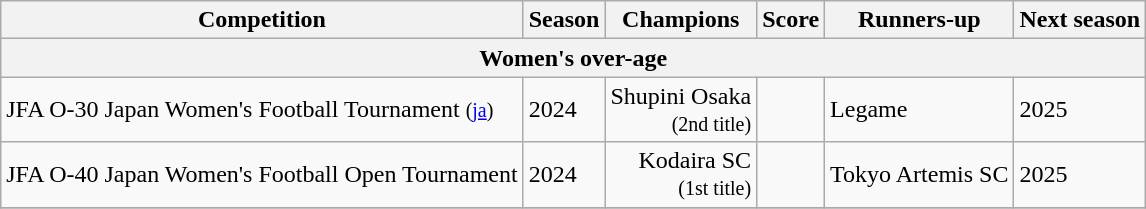<table class="wikitable">
<tr>
<th>Competition</th>
<th>Season</th>
<th>Champions</th>
<th>Score</th>
<th>Runners-up</th>
<th>Next season</th>
</tr>
<tr>
<th colspan=9>Women's over-age</th>
</tr>
<tr>
<td>JFA O-30 Japan Women's Football Tournament <small>(<a href='#'>ja</a>)</small></td>
<td>2024</td>
<td style=text-align:right;">Shupini Osaka <br><small>(2nd title)</small></td>
<td></td>
<td>Legame</td>
<td>2025</td>
</tr>
<tr>
<td>JFA O-40 Japan Women's Football Open Tournament</td>
<td>2024</td>
<td style=text-align:right;">Kodaira SC <br><small>(1st title)</small></td>
<td></td>
<td>Tokyo Artemis SC</td>
<td>2025</td>
</tr>
<tr>
</tr>
</table>
